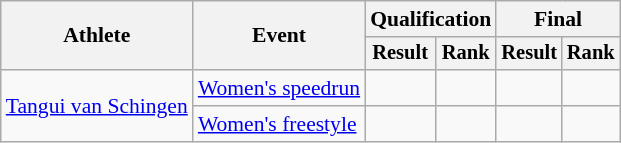<table class=wikitable style=font-size:90%;text-align:center>
<tr>
<th rowspan=2>Athlete</th>
<th rowspan=2>Event</th>
<th colspan=2>Qualification</th>
<th colspan=2>Final</th>
</tr>
<tr style=font-size:95%>
<th>Result</th>
<th>Rank</th>
<th>Result</th>
<th>Rank</th>
</tr>
<tr>
<td align=left rowspan=2><a href='#'>Tangui van Schingen</a></td>
<td align=left><a href='#'>Women's speedrun</a></td>
<td></td>
<td></td>
<td></td>
<td></td>
</tr>
<tr>
<td align=left><a href='#'>Women's freestyle</a></td>
<td></td>
<td></td>
<td></td>
<td></td>
</tr>
</table>
